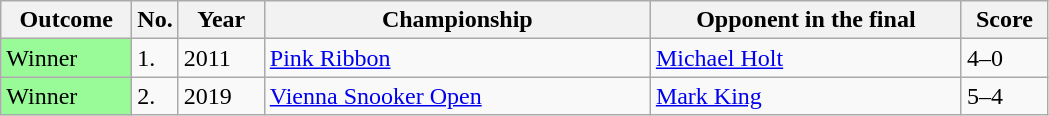<table class="sortable wikitable">
<tr>
<th width="80">Outcome</th>
<th width="20">No.</th>
<th width="50">Year</th>
<th style="width:250px;">Championship</th>
<th style="width:200px;">Opponent in the final</th>
<th style="width:50px;">Score</th>
</tr>
<tr>
<td style="background:#98FB98">Winner</td>
<td>1.</td>
<td>2011</td>
<td><a href='#'>Pink Ribbon</a></td>
<td> <a href='#'>Michael Holt</a></td>
<td>4–0</td>
</tr>
<tr>
<td style="background:#98FB98">Winner</td>
<td>2.</td>
<td>2019</td>
<td><a href='#'>Vienna Snooker Open</a></td>
<td> <a href='#'>Mark King</a></td>
<td>5–4</td>
</tr>
</table>
